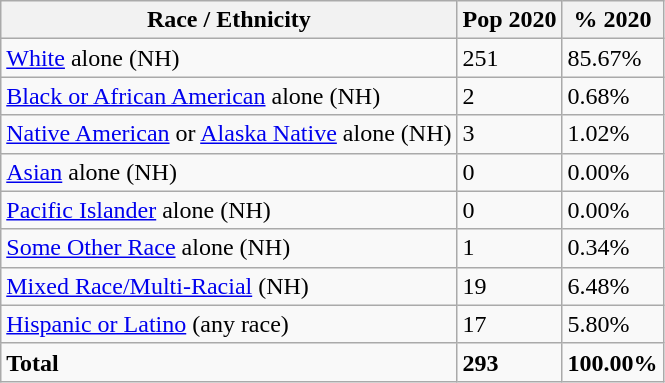<table class="wikitable">
<tr>
<th>Race / Ethnicity</th>
<th>Pop 2020</th>
<th>% 2020</th>
</tr>
<tr>
<td><a href='#'>White</a> alone (NH)</td>
<td>251</td>
<td>85.67%</td>
</tr>
<tr>
<td><a href='#'>Black or African American</a> alone (NH)</td>
<td>2</td>
<td>0.68%</td>
</tr>
<tr>
<td><a href='#'>Native American</a> or <a href='#'>Alaska Native</a> alone (NH)</td>
<td>3</td>
<td>1.02%</td>
</tr>
<tr>
<td><a href='#'>Asian</a> alone (NH)</td>
<td>0</td>
<td>0.00%</td>
</tr>
<tr>
<td><a href='#'>Pacific Islander</a> alone (NH)</td>
<td>0</td>
<td>0.00%</td>
</tr>
<tr>
<td><a href='#'>Some Other Race</a> alone (NH)</td>
<td>1</td>
<td>0.34%</td>
</tr>
<tr>
<td><a href='#'>Mixed Race/Multi-Racial</a> (NH)</td>
<td>19</td>
<td>6.48%</td>
</tr>
<tr>
<td><a href='#'>Hispanic or Latino</a> (any race)</td>
<td>17</td>
<td>5.80%</td>
</tr>
<tr>
<td><strong>Total</strong></td>
<td><strong>293</strong></td>
<td><strong>100.00%</strong></td>
</tr>
</table>
